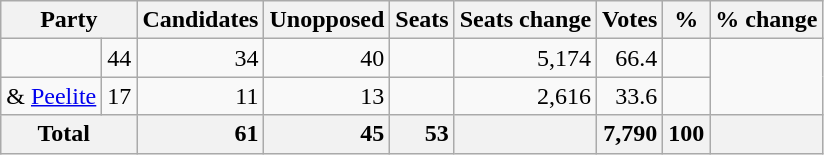<table class="wikitable sortable">
<tr>
<th colspan=2>Party</th>
<th>Candidates</th>
<th>Unopposed</th>
<th>Seats</th>
<th>Seats change</th>
<th>Votes</th>
<th>%</th>
<th>% change</th>
</tr>
<tr>
<td></td>
<td align=right>44</td>
<td align=right>34</td>
<td align=right>40</td>
<td align=right></td>
<td align=right>5,174</td>
<td align=right>66.4</td>
<td align=right></td>
</tr>
<tr>
<td> & <a href='#'>Peelite</a></td>
<td align=right>17</td>
<td align=right>11</td>
<td align=right>13</td>
<td align=right></td>
<td align=right>2,616</td>
<td align=right>33.6</td>
<td align=right></td>
</tr>
<tr class="sortbottom" style="font-weight: bold; text-align: right; background: #f2f2f2;">
<th colspan="2" style="padding-left: 1.5em; text-align: left;">Total</th>
<td align=right>61</td>
<td align=right>45</td>
<td align=right>53</td>
<td align=right></td>
<td align=right>7,790</td>
<td align=right>100</td>
<td align=right></td>
</tr>
</table>
